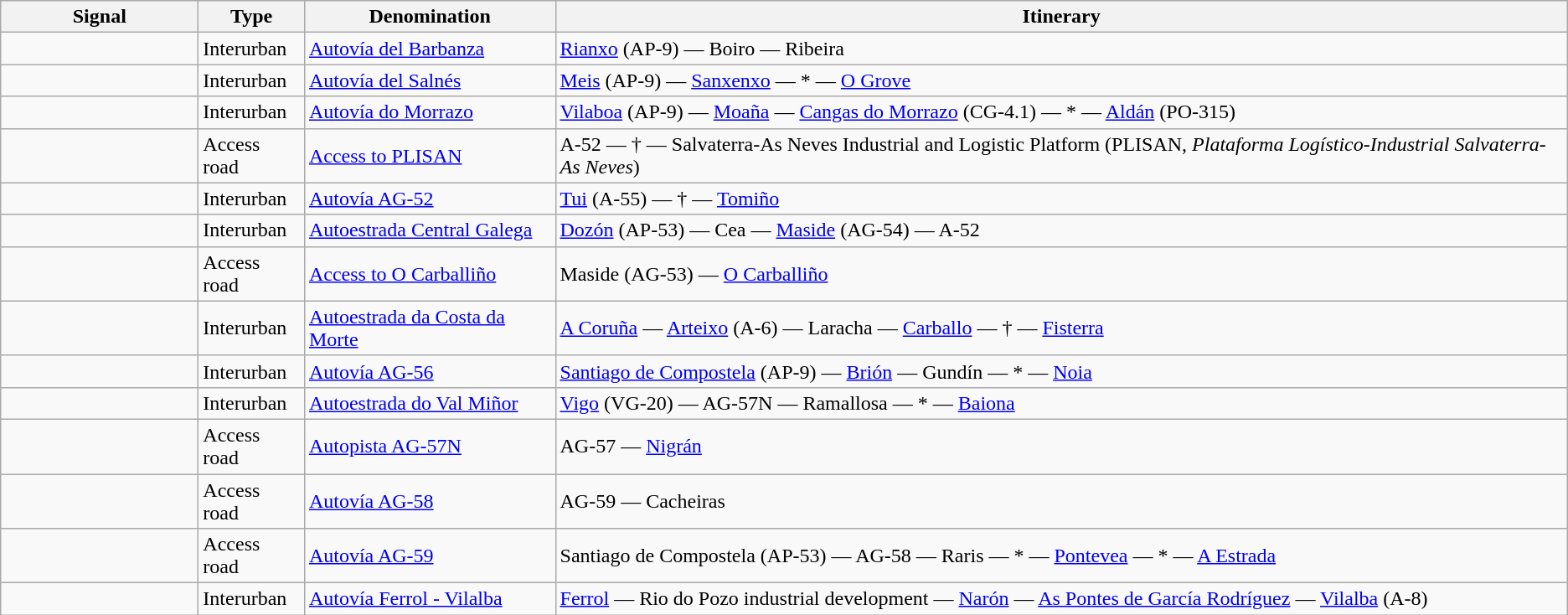<table class="wikitable">
<tr>
<th width="150px">Signal</th>
<th>Type</th>
<th>Denomination</th>
<th>Itinerary</th>
</tr>
<tr>
<td></td>
<td>Interurban</td>
<td><a href='#'>Autovía del Barbanza</a></td>
<td><a href='#'>Rianxo</a> (AP-9) — Boiro — Ribeira</td>
</tr>
<tr>
<td></td>
<td>Interurban</td>
<td><a href='#'>Autovía del Salnés</a></td>
<td><a href='#'>Meis</a> (AP-9) — <a href='#'>Sanxenxo</a> — * — <a href='#'>O Grove</a></td>
</tr>
<tr>
<td></td>
<td>Interurban</td>
<td><a href='#'>Autovía do Morrazo</a></td>
<td><a href='#'>Vilaboa</a> (AP-9) — <a href='#'>Moaña</a> — <a href='#'>Cangas do Morrazo</a> (CG-4.1) — * — <a href='#'>Aldán</a> (PO-315)</td>
</tr>
<tr>
<td></td>
<td>Access road</td>
<td><a href='#'>Access to PLISAN</a></td>
<td>A-52 — † — Salvaterra-As Neves Industrial and Logistic Platform (PLISAN, <em>Plataforma Logístico-Industrial Salvaterra-As Neves</em>)</td>
</tr>
<tr>
<td></td>
<td>Interurban</td>
<td><a href='#'>Autovía AG-52</a></td>
<td><a href='#'>Tui</a> (A-55) — † — <a href='#'>Tomiño</a></td>
</tr>
<tr>
<td></td>
<td>Interurban</td>
<td><a href='#'>Autoestrada Central Galega</a></td>
<td><a href='#'>Dozón</a> (AP-53) — Cea — <a href='#'>Maside</a> (AG-54) — A-52</td>
</tr>
<tr>
<td></td>
<td>Access road</td>
<td><a href='#'>Access to O Carballiño</a></td>
<td>Maside (AG-53) — <a href='#'>O Carballiño</a></td>
</tr>
<tr>
<td></td>
<td>Interurban</td>
<td><a href='#'>Autoestrada da Costa da Morte</a></td>
<td><a href='#'>A Coruña</a> — <a href='#'>Arteixo</a> (A-6) — Laracha — <a href='#'>Carballo</a> — † — <a href='#'>Fisterra</a></td>
</tr>
<tr>
<td></td>
<td>Interurban</td>
<td><a href='#'>Autovía AG-56</a></td>
<td><a href='#'>Santiago de Compostela</a> (AP-9) — <a href='#'>Brión</a> — Gundín — * — <a href='#'>Noia</a></td>
</tr>
<tr>
<td></td>
<td>Interurban</td>
<td><a href='#'>Autoestrada do Val Miñor</a></td>
<td><a href='#'>Vigo</a> (VG-20) — AG-57N — Ramallosa — * — <a href='#'>Baiona</a></td>
</tr>
<tr>
<td></td>
<td>Access road</td>
<td><a href='#'>Autopista AG-57N</a></td>
<td>AG-57 — <a href='#'>Nigrán</a></td>
</tr>
<tr>
<td></td>
<td>Access road</td>
<td><a href='#'>Autovía AG-58</a></td>
<td>AG-59 — Cacheiras</td>
</tr>
<tr>
<td></td>
<td>Access road</td>
<td><a href='#'>Autovía AG-59</a></td>
<td>Santiago de Compostela (AP-53) — AG-58 — Raris — * — <a href='#'>Pontevea</a> — * — <a href='#'>A Estrada</a></td>
</tr>
<tr>
<td></td>
<td>Interurban</td>
<td><a href='#'>Autovía Ferrol - Vilalba</a></td>
<td><a href='#'>Ferrol</a> — Rio do Pozo industrial development — <a href='#'>Narón</a> — <a href='#'>As Pontes de García Rodríguez</a> — <a href='#'>Vilalba</a> (A-8)</td>
</tr>
</table>
